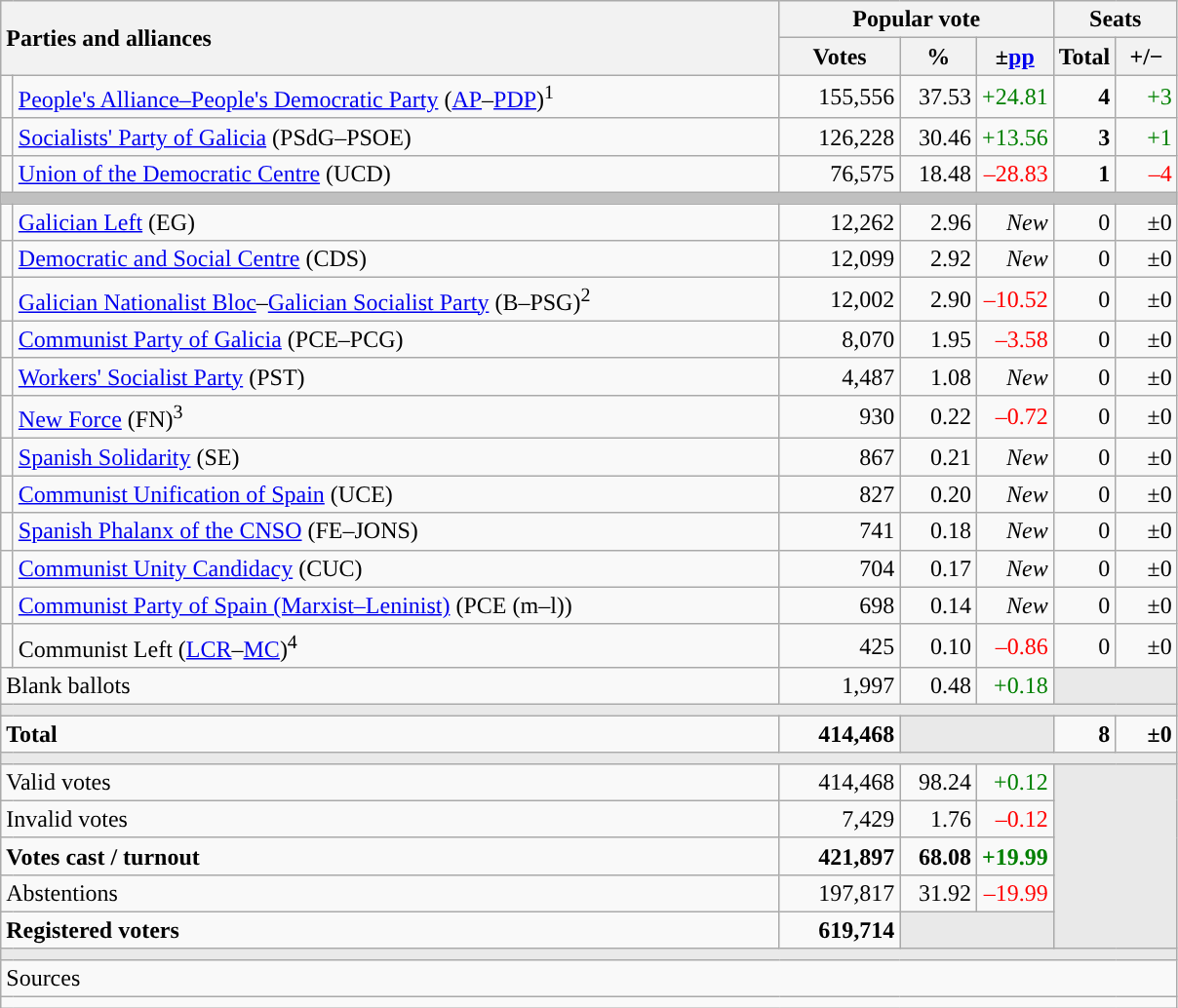<table class="wikitable" style="text-align:right;">
<tr>
<th style="text-align:left;" rowspan="2" colspan="2" width="525">Parties and alliances</th>
<th colspan="3">Popular vote</th>
<th colspan="2">Seats</th>
</tr>
<tr>
<th width="75">Votes</th>
<th width="45">%</th>
<th width="45">±<a href='#'>pp</a></th>
<th width="35">Total</th>
<th width="35">+/−</th>
</tr>
<tr>
<td width="1" style="color:inherit;background:"></td>
<td align="left"><a href='#'>People's Alliance–People's Democratic Party</a> (<a href='#'>AP</a>–<a href='#'>PDP</a>)<sup>1</sup></td>
<td>155,556</td>
<td>37.53</td>
<td style="color:green;">+24.81</td>
<td><strong>4</strong></td>
<td style="color:green;">+3</td>
</tr>
<tr>
<td style="color:inherit;background:"></td>
<td align="left"><a href='#'>Socialists' Party of Galicia</a> (PSdG–PSOE)</td>
<td>126,228</td>
<td>30.46</td>
<td style="color:green;">+13.56</td>
<td><strong>3</strong></td>
<td style="color:green;">+1</td>
</tr>
<tr>
<td style="color:inherit;background:"></td>
<td align="left"><a href='#'>Union of the Democratic Centre</a> (UCD)</td>
<td>76,575</td>
<td>18.48</td>
<td style="color:red;">–28.83</td>
<td><strong>1</strong></td>
<td style="color:red;">–4</td>
</tr>
<tr>
<td colspan="7" bgcolor="#C0C0C0"></td>
</tr>
<tr>
<td style="color:inherit;background:"></td>
<td align="left"><a href='#'>Galician Left</a> (EG)</td>
<td>12,262</td>
<td>2.96</td>
<td><em>New</em></td>
<td>0</td>
<td>±0</td>
</tr>
<tr>
<td style="color:inherit;background:"></td>
<td align="left"><a href='#'>Democratic and Social Centre</a> (CDS)</td>
<td>12,099</td>
<td>2.92</td>
<td><em>New</em></td>
<td>0</td>
<td>±0</td>
</tr>
<tr>
<td style="color:inherit;background:"></td>
<td align="left"><a href='#'>Galician Nationalist Bloc</a>–<a href='#'>Galician Socialist Party</a> (B–PSG)<sup>2</sup></td>
<td>12,002</td>
<td>2.90</td>
<td style="color:red;">–10.52</td>
<td>0</td>
<td>±0</td>
</tr>
<tr>
<td style="color:inherit;background:"></td>
<td align="left"><a href='#'>Communist Party of Galicia</a> (PCE–PCG)</td>
<td>8,070</td>
<td>1.95</td>
<td style="color:red;">–3.58</td>
<td>0</td>
<td>±0</td>
</tr>
<tr>
<td style="color:inherit;background:"></td>
<td align="left"><a href='#'>Workers' Socialist Party</a> (PST)</td>
<td>4,487</td>
<td>1.08</td>
<td><em>New</em></td>
<td>0</td>
<td>±0</td>
</tr>
<tr>
<td style="color:inherit;background:"></td>
<td align="left"><a href='#'>New Force</a> (FN)<sup>3</sup></td>
<td>930</td>
<td>0.22</td>
<td style="color:red;">–0.72</td>
<td>0</td>
<td>±0</td>
</tr>
<tr>
<td style="color:inherit;background:"></td>
<td align="left"><a href='#'>Spanish Solidarity</a> (SE)</td>
<td>867</td>
<td>0.21</td>
<td><em>New</em></td>
<td>0</td>
<td>±0</td>
</tr>
<tr>
<td style="color:inherit;background:"></td>
<td align="left"><a href='#'>Communist Unification of Spain</a> (UCE)</td>
<td>827</td>
<td>0.20</td>
<td><em>New</em></td>
<td>0</td>
<td>±0</td>
</tr>
<tr>
<td style="color:inherit;background:"></td>
<td align="left"><a href='#'>Spanish Phalanx of the CNSO</a> (FE–JONS)</td>
<td>741</td>
<td>0.18</td>
<td><em>New</em></td>
<td>0</td>
<td>±0</td>
</tr>
<tr>
<td style="color:inherit;background:"></td>
<td align="left"><a href='#'>Communist Unity Candidacy</a> (CUC)</td>
<td>704</td>
<td>0.17</td>
<td><em>New</em></td>
<td>0</td>
<td>±0</td>
</tr>
<tr>
<td style="color:inherit;background:"></td>
<td align="left"><a href='#'>Communist Party of Spain (Marxist–Leninist)</a> (PCE (m–l))</td>
<td>698</td>
<td>0.14</td>
<td><em>New</em></td>
<td>0</td>
<td>±0</td>
</tr>
<tr>
<td style="color:inherit;background:"></td>
<td align="left">Communist Left (<a href='#'>LCR</a>–<a href='#'>MC</a>)<sup>4</sup></td>
<td>425</td>
<td>0.10</td>
<td style="color:red;">–0.86</td>
<td>0</td>
<td>±0</td>
</tr>
<tr>
<td align="left" colspan="2">Blank ballots</td>
<td>1,997</td>
<td>0.48</td>
<td style="color:green;">+0.18</td>
<td bgcolor="#E9E9E9" colspan="2"></td>
</tr>
<tr>
<td colspan="7" bgcolor="#E9E9E9"></td>
</tr>
<tr style="font-weight:bold;">
<td align="left" colspan="2">Total</td>
<td>414,468</td>
<td bgcolor="#E9E9E9" colspan="2"></td>
<td>8</td>
<td>±0</td>
</tr>
<tr>
<td colspan="7" bgcolor="#E9E9E9"></td>
</tr>
<tr>
<td align="left" colspan="2">Valid votes</td>
<td>414,468</td>
<td>98.24</td>
<td style="color:green;">+0.12</td>
<td bgcolor="#E9E9E9" colspan="2" rowspan="5"></td>
</tr>
<tr>
<td align="left" colspan="2">Invalid votes</td>
<td>7,429</td>
<td>1.76</td>
<td style="color:red;">–0.12</td>
</tr>
<tr style="font-weight:bold;">
<td align="left" colspan="2">Votes cast / turnout</td>
<td>421,897</td>
<td>68.08</td>
<td style="color:green;">+19.99</td>
</tr>
<tr>
<td align="left" colspan="2">Abstentions</td>
<td>197,817</td>
<td>31.92</td>
<td style="color:red;">–19.99</td>
</tr>
<tr style="font-weight:bold;">
<td align="left" colspan="2">Registered voters</td>
<td>619,714</td>
<td bgcolor="#E9E9E9" colspan="2"></td>
</tr>
<tr>
<td colspan="7" bgcolor="#E9E9E9"></td>
</tr>
<tr>
<td align="left" colspan="7">Sources</td>
</tr>
<tr>
<td colspan="7" style="text-align:left; max-width:790px;"></td>
</tr>
</table>
